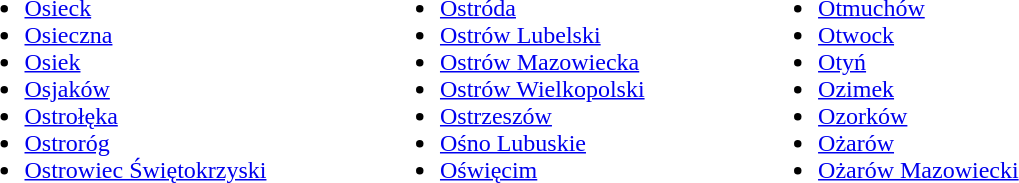<table>
<tr>
<td valign="Top"><br><ul><li><a href='#'>Osieck</a></li><li><a href='#'>Osieczna</a></li><li><a href='#'>Osiek</a></li><li><a href='#'>Osjaków</a></li><li><a href='#'>Ostrołęka</a></li><li><a href='#'>Ostroróg</a></li><li><a href='#'>Ostrowiec Świętokrzyski</a></li></ul></td>
<td style="width:10%;"></td>
<td valign="Top"><br><ul><li><a href='#'>Ostróda</a></li><li><a href='#'>Ostrów Lubelski</a></li><li><a href='#'>Ostrów Mazowiecka</a></li><li><a href='#'>Ostrów Wielkopolski</a></li><li><a href='#'>Ostrzeszów</a></li><li><a href='#'>Ośno Lubuskie</a></li><li><a href='#'>Oświęcim</a></li></ul></td>
<td style="width:10%;"></td>
<td valign="Top"><br><ul><li><a href='#'>Otmuchów</a></li><li><a href='#'>Otwock</a></li><li><a href='#'>Otyń</a></li><li><a href='#'>Ozimek</a></li><li><a href='#'>Ozorków</a></li><li><a href='#'>Ożarów</a></li><li><a href='#'>Ożarów Mazowiecki</a></li></ul></td>
</tr>
</table>
